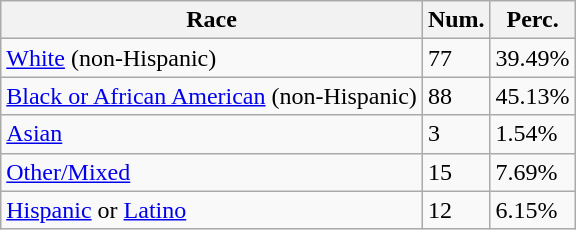<table class="wikitable">
<tr>
<th>Race</th>
<th>Num.</th>
<th>Perc.</th>
</tr>
<tr>
<td><a href='#'>White</a> (non-Hispanic)</td>
<td>77</td>
<td>39.49%</td>
</tr>
<tr>
<td><a href='#'>Black or African American</a> (non-Hispanic)</td>
<td>88</td>
<td>45.13%</td>
</tr>
<tr>
<td><a href='#'>Asian</a></td>
<td>3</td>
<td>1.54%</td>
</tr>
<tr>
<td><a href='#'>Other/Mixed</a></td>
<td>15</td>
<td>7.69%</td>
</tr>
<tr>
<td><a href='#'>Hispanic</a> or <a href='#'>Latino</a></td>
<td>12</td>
<td>6.15%</td>
</tr>
</table>
